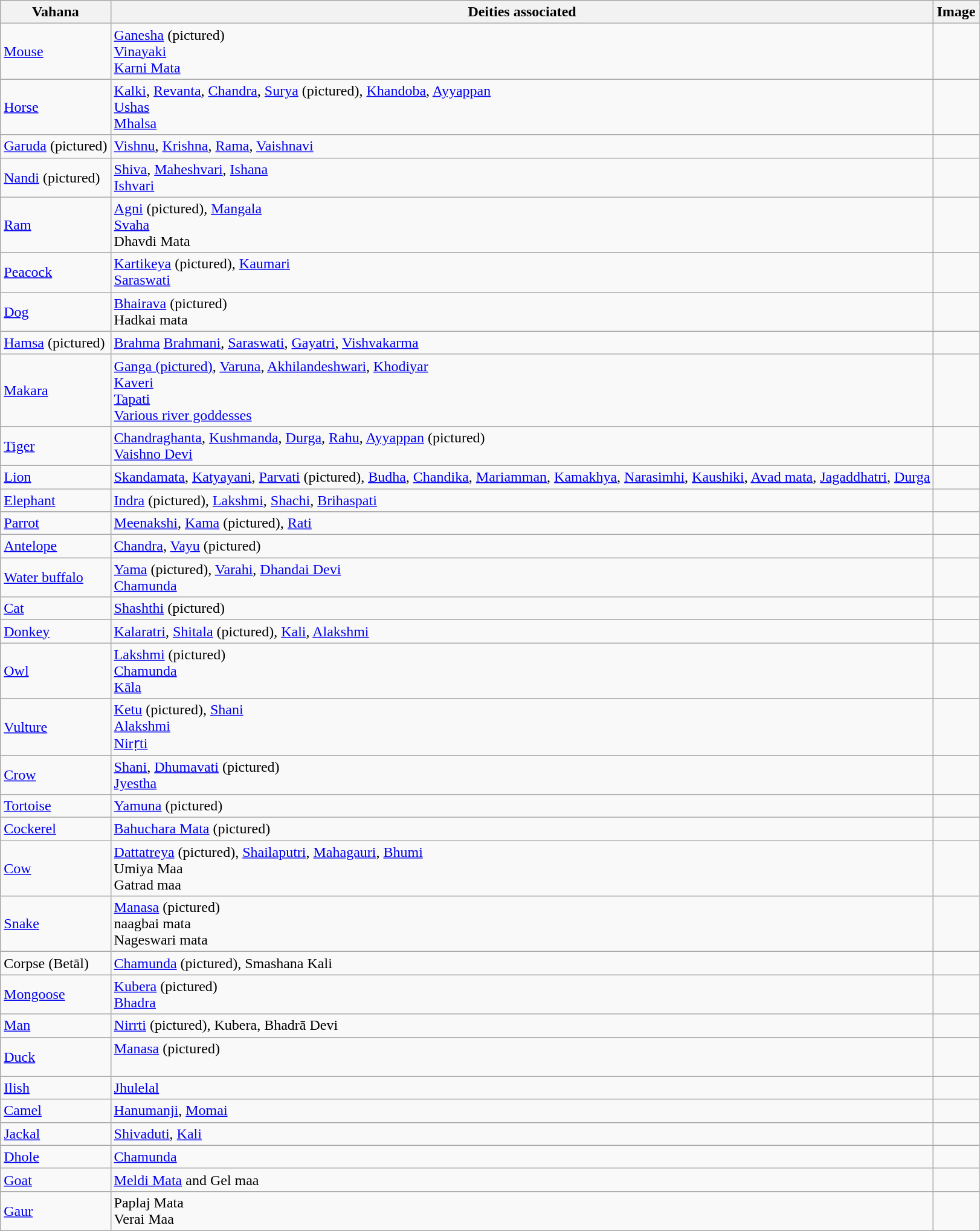<table class="wikitable">
<tr>
<th>Vahana</th>
<th>Deities associated</th>
<th>Image</th>
</tr>
<tr>
<td><a href='#'>Mouse</a></td>
<td><a href='#'>Ganesha</a> (pictured)<br><a href='#'>Vinayaki</a><br><a href='#'>Karni Mata</a></td>
<td></td>
</tr>
<tr>
<td><a href='#'>Horse</a></td>
<td><a href='#'>Kalki</a>, <a href='#'>Revanta</a>, <a href='#'>Chandra</a>, <a href='#'>Surya</a> (pictured), <a href='#'>Khandoba</a>, <a href='#'>Ayyappan</a><br><a href='#'>Ushas</a><br><a href='#'>Mhalsa</a></td>
<td></td>
</tr>
<tr>
<td><a href='#'>Garuda</a> (pictured)</td>
<td><a href='#'>Vishnu</a>, <a href='#'>Krishna</a>, <a href='#'>Rama</a>, <a href='#'>Vaishnavi</a></td>
<td></td>
</tr>
<tr>
<td><a href='#'>Nandi</a> (pictured)</td>
<td><a href='#'>Shiva</a>, <a href='#'>Maheshvari</a>, <a href='#'>Ishana</a><br><a href='#'>Ishvari</a></td>
<td></td>
</tr>
<tr>
<td><a href='#'>Ram</a></td>
<td><a href='#'>Agni</a> (pictured), <a href='#'>Mangala</a><br><a href='#'>Svaha</a><br>Dhavdi Mata</td>
<td></td>
</tr>
<tr>
<td><a href='#'>Peacock</a></td>
<td><a href='#'>Kartikeya</a> (pictured), <a href='#'>Kaumari</a><br><a href='#'>Saraswati</a></td>
<td></td>
</tr>
<tr>
<td><a href='#'>Dog</a></td>
<td><a href='#'>Bhairava</a> (pictured)<br>Hadkai mata</td>
<td></td>
</tr>
<tr>
<td><a href='#'>Hamsa</a> (pictured)</td>
<td><a href='#'>Brahma</a> <a href='#'>Brahmani</a>, <a href='#'>Saraswati</a>, <a href='#'>Gayatri</a>, <a href='#'>Vishvakarma</a></td>
<td></td>
</tr>
<tr>
<td><a href='#'>Makara</a></td>
<td><a href='#'>Ganga (pictured)</a>, <a href='#'>Varuna</a>, <a href='#'>Akhilandeshwari</a>, <a href='#'>Khodiyar</a><br><a href='#'>Kaveri</a><br><a href='#'>Tapati</a><br><a href='#'>Various river goddesses</a></td>
<td></td>
</tr>
<tr>
<td><a href='#'>Tiger</a></td>
<td><a href='#'>Chandraghanta</a>, <a href='#'>Kushmanda</a>, <a href='#'>Durga</a>, <a href='#'>Rahu</a>, <a href='#'>Ayyappan</a> (pictured)<br><a href='#'>Vaishno Devi</a></td>
<td></td>
</tr>
<tr>
<td><a href='#'>Lion</a></td>
<td><a href='#'>Skandamata</a>, <a href='#'>Katyayani</a>,  <a href='#'>Parvati</a> (pictured), <a href='#'>Budha</a>, <a href='#'>Chandika</a>, <a href='#'>Mariamman</a>, <a href='#'>Kamakhya</a>, <a href='#'>Narasimhi</a>, <a href='#'>Kaushiki</a>,  <a href='#'>Avad mata</a>,   <a href='#'>Jagaddhatri</a>, <a href='#'>Durga</a></td>
<td></td>
</tr>
<tr>
<td><a href='#'>Elephant</a></td>
<td><a href='#'>Indra</a> (pictured), <a href='#'>Lakshmi</a>, <a href='#'>Shachi</a>, <a href='#'>Brihaspati</a></td>
<td></td>
</tr>
<tr>
<td><a href='#'>Parrot</a></td>
<td><a href='#'>Meenakshi</a>, <a href='#'>Kama</a> (pictured), <a href='#'>Rati</a></td>
<td></td>
</tr>
<tr>
<td><a href='#'>Antelope</a></td>
<td><a href='#'>Chandra</a>, <a href='#'>Vayu</a> (pictured)</td>
<td></td>
</tr>
<tr>
<td><a href='#'>Water buffalo</a></td>
<td><a href='#'>Yama</a> (pictured), <a href='#'>Varahi</a>, <a href='#'>Dhandai Devi</a><br><a href='#'>Chamunda</a></td>
<td></td>
</tr>
<tr>
<td><a href='#'>Cat</a></td>
<td><a href='#'>Shashthi</a> (pictured)</td>
<td></td>
</tr>
<tr>
<td><a href='#'>Donkey</a></td>
<td><a href='#'>Kalaratri</a>, <a href='#'>Shitala</a> (pictured), <a href='#'>Kali</a>, <a href='#'>Alakshmi</a></td>
<td></td>
</tr>
<tr>
<td><a href='#'>Owl</a></td>
<td><a href='#'>Lakshmi</a> (pictured)<br><a href='#'>Chamunda</a><br><a href='#'>Kāla</a></td>
<td></td>
</tr>
<tr>
<td><a href='#'>Vulture</a></td>
<td><a href='#'>Ketu</a> (pictured), <a href='#'>Shani</a><br><a href='#'>Alakshmi </a><br><a href='#'>Nirṛti</a></td>
<td></td>
</tr>
<tr>
<td><a href='#'>Crow</a></td>
<td><a href='#'>Shani</a>,  <a href='#'>Dhumavati</a> (pictured)<br><a href='#'>Jyestha</a></td>
<td></td>
</tr>
<tr>
<td><a href='#'>Tortoise</a></td>
<td><a href='#'>Yamuna</a> (pictured)</td>
<td></td>
</tr>
<tr>
<td><a href='#'>Cockerel</a></td>
<td><a href='#'>Bahuchara Mata</a> (pictured)</td>
<td></td>
</tr>
<tr>
<td><a href='#'>Cow</a></td>
<td><a href='#'>Dattatreya</a> (pictured), <a href='#'>Shailaputri</a>, <a href='#'>Mahagauri</a>, <a href='#'>Bhumi</a><br>Umiya Maa <br>Gatrad maa</td>
<td></td>
</tr>
<tr>
<td><a href='#'>Snake</a></td>
<td><a href='#'>Manasa</a> (pictured)<br> naagbai mata<br>Nageswari mata</td>
<td></td>
</tr>
<tr>
<td>Corpse (Betāl)</td>
<td><a href='#'>Chamunda</a> (pictured), Smashana Kali</td>
<td></td>
</tr>
<tr>
<td><a href='#'>Mongoose</a></td>
<td><a href='#'>Kubera</a> (pictured)<br><a href='#'>Bhadra</a></td>
<td></td>
</tr>
<tr>
<td><a href='#'>Man</a></td>
<td><a href='#'>Nirrti</a> (pictured), Kubera, Bhadrā Devi</td>
<td></td>
</tr>
<tr>
<td><a href='#'>Duck</a></td>
<td><a href='#'>Manasa</a> (pictured)<br> <br></td>
<td></td>
</tr>
<tr>
<td><a href='#'>Ilish</a></td>
<td><a href='#'>Jhulelal</a> <br></td>
<td></td>
</tr>
<tr>
<td><a href='#'>Camel</a></td>
<td><a href='#'>Hanumanji</a>, <a href='#'>Momai</a></td>
<td></td>
</tr>
<tr>
<td><a href='#'>Jackal</a></td>
<td><a href='#'>Shivaduti</a>, <a href='#'>Kali</a></td>
<td></td>
</tr>
<tr>
<td><a href='#'>Dhole</a></td>
<td><a href='#'>Chamunda</a></td>
<td></td>
</tr>
<tr>
<td><a href='#'>Goat</a></td>
<td><a href='#'>Meldi Mata</a> and Gel maa</td>
<td></td>
</tr>
<tr>
<td><a href='#'>Gaur</a></td>
<td>Paplaj Mata<br>Verai Maa</td>
<td></td>
</tr>
</table>
